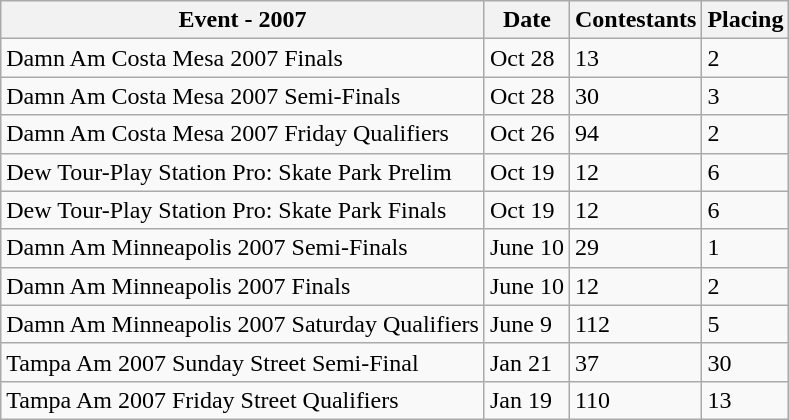<table class="wikitable">
<tr>
<th>Event - 2007</th>
<th>Date</th>
<th>Contestants</th>
<th>Placing</th>
</tr>
<tr>
<td>Damn Am Costa Mesa 2007 Finals</td>
<td>Oct 28</td>
<td>13</td>
<td>2</td>
</tr>
<tr>
<td>Damn Am Costa Mesa 2007 Semi-Finals</td>
<td>Oct 28</td>
<td>30</td>
<td>3</td>
</tr>
<tr>
<td>Damn Am Costa Mesa 2007 Friday Qualifiers</td>
<td>Oct 26</td>
<td>94</td>
<td>2</td>
</tr>
<tr>
<td>Dew Tour-Play Station Pro: Skate Park Prelim</td>
<td>Oct 19</td>
<td>12</td>
<td>6</td>
</tr>
<tr>
<td>Dew Tour-Play Station Pro: Skate Park Finals</td>
<td>Oct 19</td>
<td>12</td>
<td>6</td>
</tr>
<tr>
<td>Damn Am Minneapolis 2007 Semi-Finals</td>
<td>June 10</td>
<td>29</td>
<td>1</td>
</tr>
<tr>
<td>Damn Am Minneapolis 2007 Finals</td>
<td>June 10</td>
<td>12</td>
<td>2</td>
</tr>
<tr>
<td>Damn Am Minneapolis 2007 Saturday Qualifiers</td>
<td>June 9</td>
<td>112</td>
<td>5</td>
</tr>
<tr>
<td>Tampa Am 2007 Sunday Street Semi-Final</td>
<td>Jan 21</td>
<td>37</td>
<td>30</td>
</tr>
<tr>
<td>Tampa Am 2007 Friday Street Qualifiers</td>
<td>Jan 19</td>
<td>110</td>
<td>13</td>
</tr>
</table>
